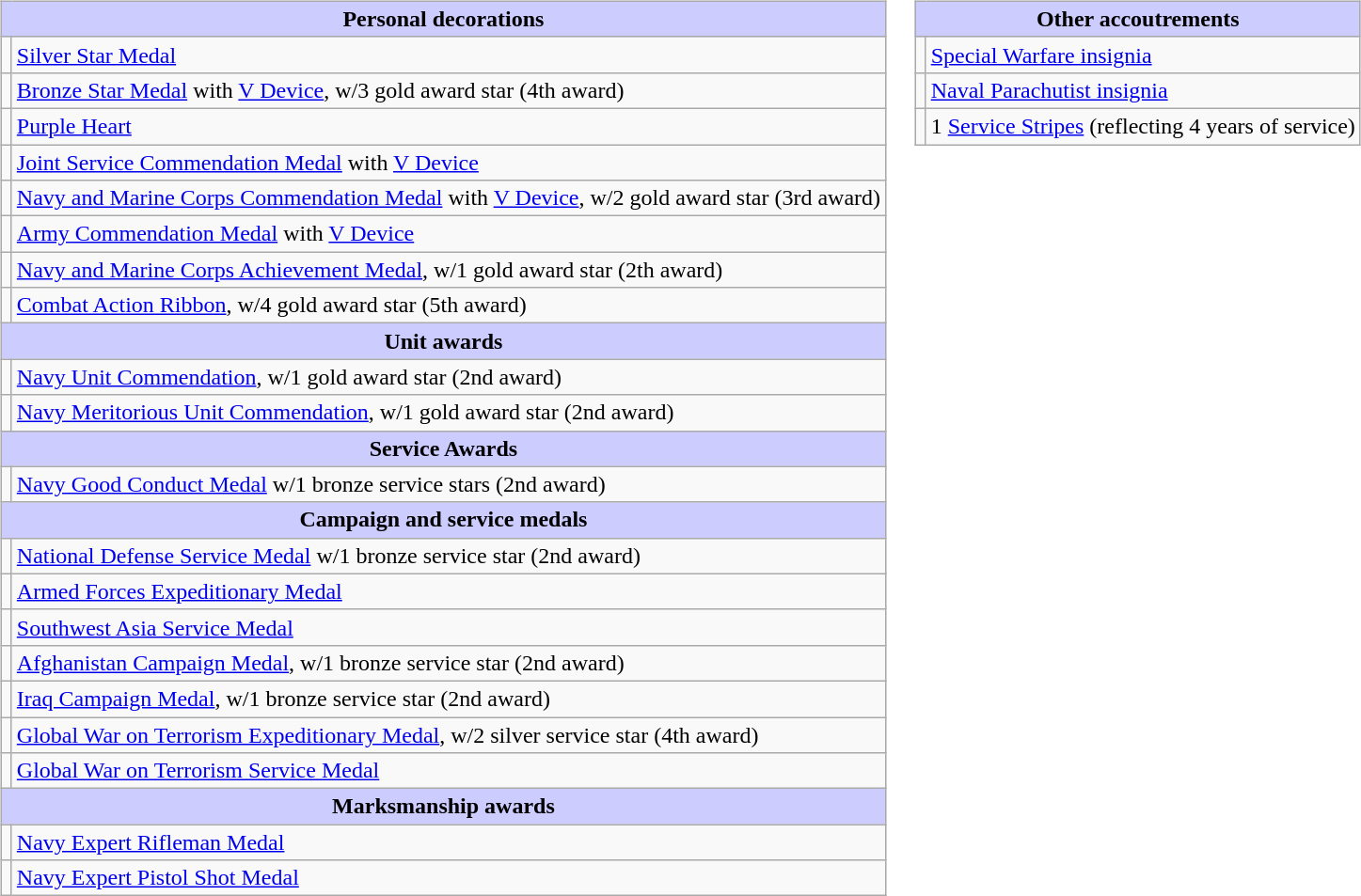<table style="width=100%;">
<tr>
<td valign="top"><br><table class="wikitable">
<tr style="background:#ccf; text-align:center;">
<td colspan=2><strong>Personal decorations</strong></td>
</tr>
<tr>
<td></td>
<td><a href='#'>Silver Star Medal</a></td>
</tr>
<tr>
<td></td>
<td><a href='#'>Bronze Star Medal</a> with <a href='#'>V Device</a>, w/3 gold award star (4th award)</td>
</tr>
<tr>
<td></td>
<td><a href='#'>Purple Heart</a></td>
</tr>
<tr>
<td></td>
<td><a href='#'>Joint Service Commendation Medal</a> with <a href='#'>V Device</a></td>
</tr>
<tr>
<td></td>
<td><a href='#'>Navy and Marine Corps Commendation Medal</a> with <a href='#'>V Device</a>, w/2 gold award star (3rd award)</td>
</tr>
<tr>
<td></td>
<td><a href='#'>Army Commendation Medal</a> with <a href='#'>V Device</a></td>
</tr>
<tr>
<td></td>
<td><a href='#'>Navy and Marine Corps Achievement Medal</a>, w/1 gold award star (2th award)</td>
</tr>
<tr>
<td></td>
<td><a href='#'>Combat Action Ribbon</a>, w/4 gold award star (5th award)</td>
</tr>
<tr style="background:#ccf; text-align:center;">
<td colspan=2><strong>Unit awards</strong></td>
</tr>
<tr>
<td></td>
<td><a href='#'>Navy Unit Commendation</a>, w/1 gold award star (2nd award)</td>
</tr>
<tr>
<td></td>
<td><a href='#'>Navy Meritorious Unit Commendation</a>, w/1 gold award star (2nd award)</td>
</tr>
<tr style="background:#ccf; text-align:center;">
<td colspan=2><strong>Service Awards</strong></td>
</tr>
<tr>
<td></td>
<td><a href='#'>Navy Good Conduct Medal</a> w/1 bronze service stars (2nd award)</td>
</tr>
<tr style="background:#ccf; text-align:center;">
<td colspan=2><strong>Campaign and service medals</strong></td>
</tr>
<tr>
<td></td>
<td><a href='#'>National Defense Service Medal</a> w/1 bronze service star (2nd award)</td>
</tr>
<tr>
<td></td>
<td><a href='#'>Armed Forces Expeditionary Medal</a></td>
</tr>
<tr>
<td></td>
<td><a href='#'>Southwest Asia Service Medal</a></td>
</tr>
<tr>
<td></td>
<td><a href='#'>Afghanistan Campaign Medal</a>, w/1 bronze service star (2nd award)</td>
</tr>
<tr>
<td></td>
<td><a href='#'>Iraq Campaign Medal</a>, w/1 bronze service star (2nd award)</td>
</tr>
<tr>
<td></td>
<td><a href='#'>Global War on Terrorism Expeditionary Medal</a>, w/2 silver service star (4th award)</td>
</tr>
<tr>
<td></td>
<td><a href='#'>Global War on Terrorism Service Medal</a></td>
</tr>
<tr style="background:#ccf; text-align:center;">
<td colspan=2><strong>Marksmanship awards</strong></td>
</tr>
<tr>
<td></td>
<td><a href='#'>Navy Expert Rifleman Medal</a></td>
</tr>
<tr>
<td></td>
<td><a href='#'>Navy Expert Pistol Shot Medal</a></td>
</tr>
</table>
</td>
<td valign="top"><br><table class="wikitable">
<tr style="background:#ccf; text-align:center;">
<td colspan=2><strong>Other accoutrements</strong></td>
</tr>
<tr>
<td align=center></td>
<td><a href='#'>Special Warfare insignia</a></td>
</tr>
<tr>
<td align=center></td>
<td><a href='#'>Naval Parachutist insignia</a></td>
</tr>
<tr>
<td align=center></td>
<td>1 <a href='#'>Service Stripes</a> (reflecting 4 years of service)</td>
</tr>
</table>
</td>
</tr>
</table>
